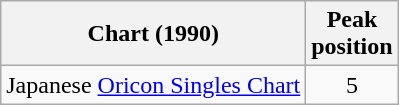<table class="wikitable">
<tr>
<th>Chart (1990)</th>
<th>Peak<br>position</th>
</tr>
<tr>
<td>Japanese <a href='#'>Oricon Singles Chart</a></td>
<td align="center">5</td>
</tr>
</table>
